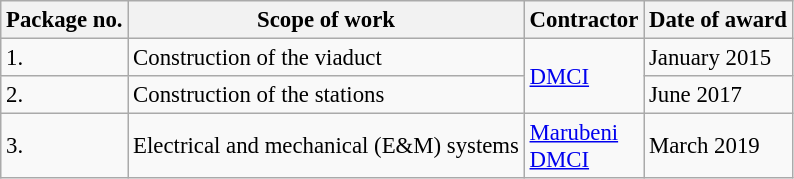<table class="wikitable collapsible collapsed" style="font-size:95%; border: none;">
<tr>
<th>Package no.</th>
<th>Scope of work</th>
<th>Contractor</th>
<th>Date of award</th>
</tr>
<tr>
<td>1.</td>
<td>Construction of the viaduct</td>
<td rowspan="2"> <a href='#'>DMCI</a></td>
<td>January 2015</td>
</tr>
<tr>
<td>2.</td>
<td>Construction of the stations</td>
<td>June 2017</td>
</tr>
<tr>
<td>3.</td>
<td>Electrical and mechanical (E&M) systems</td>
<td> <a href='#'>Marubeni</a><br> <a href='#'>DMCI</a></td>
<td>March 2019</td>
</tr>
</table>
